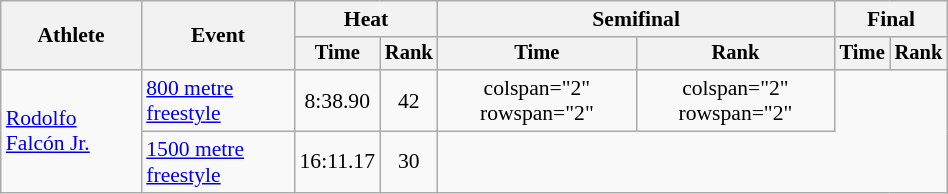<table class="wikitable" style="text-align:center; font-size:90%; width:50%;">
<tr>
<th rowspan="2">Athlete</th>
<th rowspan="2">Event</th>
<th colspan="2">Heat</th>
<th colspan="2">Semifinal</th>
<th colspan="2">Final</th>
</tr>
<tr style="font-size:95%">
<th>Time</th>
<th>Rank</th>
<th>Time</th>
<th>Rank</th>
<th>Time</th>
<th>Rank</th>
</tr>
<tr align=center>
<td align=left rowspan="2"><a href='#'>Rodolfo Falcón Jr.</a></td>
<td align=left><a href='#'>800 metre freestyle</a></td>
<td>8:38.90</td>
<td>42</td>
<td>colspan="2" rowspan="2" </td>
<td>colspan="2" rowspan="2" </td>
</tr>
<tr align=center>
<td align=left><a href='#'>1500 metre freestyle</a></td>
<td>16:11.17</td>
<td>30</td>
</tr>
</table>
